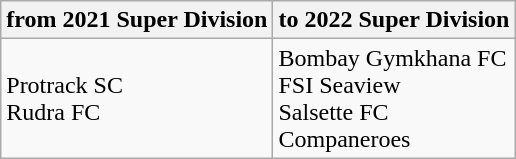<table class="wikitable">
<tr>
<th> from 2021 Super Division</th>
<th> to 2022 Super Division</th>
</tr>
<tr>
<td>Protrack SC<br>Rudra FC</td>
<td>Bombay Gymkhana FC<br>FSI Seaview<br>Salsette FC<br>Companeroes</td>
</tr>
</table>
